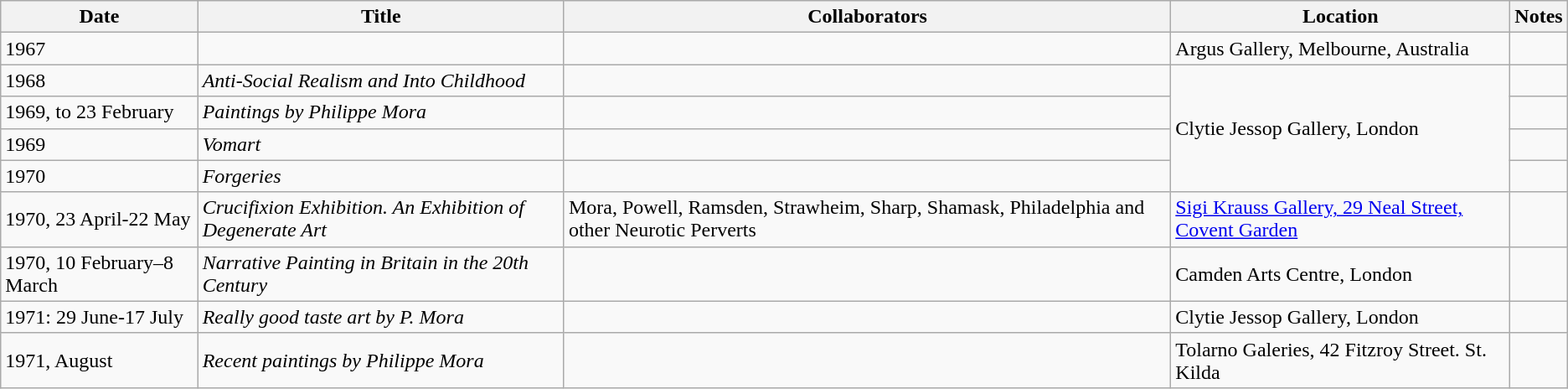<table class="wikitable unsortable plainrowheaders">
<tr>
<th scope="col">Date</th>
<th scope="col">Title</th>
<th scope="col">Collaborators</th>
<th scope="col">Location</th>
<th scope="col">Notes</th>
</tr>
<tr>
<td>1967</td>
<td></td>
<td></td>
<td>Argus Gallery, Melbourne, Australia</td>
<td></td>
</tr>
<tr>
<td>1968</td>
<td><em>Anti-Social Realism and Into Childhood</em></td>
<td></td>
<td rowspan="4">Clytie Jessop Gallery, London</td>
<td></td>
</tr>
<tr>
<td>1969, to 23 February</td>
<td><em>Paintings by Philippe Mora</em></td>
<td></td>
<td></td>
</tr>
<tr>
<td>1969</td>
<td><em>Vomart</em></td>
<td></td>
</tr>
<tr>
<td>1970</td>
<td><em>Forgeries</em></td>
<td></td>
<td></td>
</tr>
<tr>
<td>1970, 23 April-22 May</td>
<td><em>Crucifixion Exhibition. An Exhibition of Degenerate Art</em></td>
<td>Mora, Powell, Ramsden, Strawheim, Sharp, Shamask, Philadelphia and other Neurotic Perverts</td>
<td><a href='#'>Sigi Krauss Gallery, 29 Neal Street, Covent Garden</a></td>
<td></td>
</tr>
<tr>
<td>1970, 10 February–8 March</td>
<td><em>Narrative Painting in Britain in the 20th Century</em></td>
<td></td>
<td>Camden Arts Centre, London</td>
<td></td>
</tr>
<tr>
<td>1971: 29 June-17 July</td>
<td><em>Really good taste art by P. Mora</em></td>
<td></td>
<td>Clytie Jessop Gallery, London</td>
<td></td>
</tr>
<tr>
<td>1971, August</td>
<td><em>Recent paintings by Philippe Mora</em></td>
<td></td>
<td>Tolarno Galeries, 42 Fitzroy Street. St. Kilda</td>
<td></td>
</tr>
</table>
